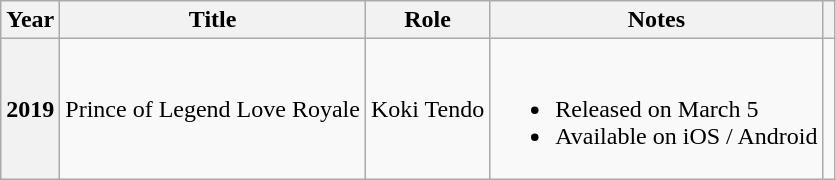<table class="wikitable plainrowheaders">
<tr>
<th scope="col">Year</th>
<th scope="col">Title</th>
<th scope="col">Role</th>
<th scope="col">Notes</th>
<th class="unsortable" scope="col"></th>
</tr>
<tr>
<th scope="row">2019</th>
<td>Prince of Legend Love Royale</td>
<td>Koki Tendo</td>
<td><br><ul><li>Released on March 5</li><li>Available on iOS / Android</li></ul></td>
<td style="text-align:center"></td>
</tr>
</table>
